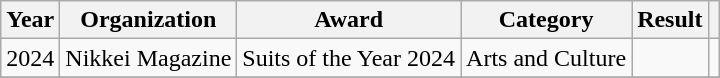<table class="wikitable">
<tr>
<th>Year</th>
<th>Organization</th>
<th>Award</th>
<th>Category</th>
<th>Result</th>
<th></th>
</tr>
<tr>
<td>2024</td>
<td>Nikkei Magazine</td>
<td>Suits of the Year 2024</td>
<td>Arts and Culture</td>
<td></td>
<td></td>
</tr>
<tr>
</tr>
</table>
